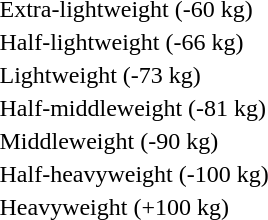<table>
<tr>
<td rowspan=2>Extra-lightweight (-60 kg)</td>
<td rowspan=2></td>
<td rowspan=2></td>
<td></td>
</tr>
<tr>
<td></td>
</tr>
<tr>
<td rowspan=2>Half-lightweight (-66 kg)</td>
<td rowspan=2></td>
<td rowspan=2></td>
<td></td>
</tr>
<tr>
<td></td>
</tr>
<tr>
<td rowspan=2>Lightweight (-73 kg)</td>
<td rowspan=2></td>
<td rowspan=2></td>
<td></td>
</tr>
<tr>
<td></td>
</tr>
<tr>
<td rowspan=2>Half-middleweight (-81 kg)</td>
<td rowspan=2></td>
<td rowspan=2></td>
<td></td>
</tr>
<tr>
<td></td>
</tr>
<tr>
<td rowspan=2>Middleweight (-90 kg)</td>
<td rowspan=2></td>
<td rowspan=2></td>
<td></td>
</tr>
<tr>
<td></td>
</tr>
<tr>
<td rowspan=2>Half-heavyweight  (-100 kg)</td>
<td rowspan=2></td>
<td rowspan=2></td>
<td></td>
</tr>
<tr>
<td></td>
</tr>
<tr>
<td rowspan=2>Heavyweight (+100 kg)</td>
<td rowspan=2></td>
<td rowspan=2></td>
<td></td>
</tr>
<tr>
<td></td>
</tr>
</table>
